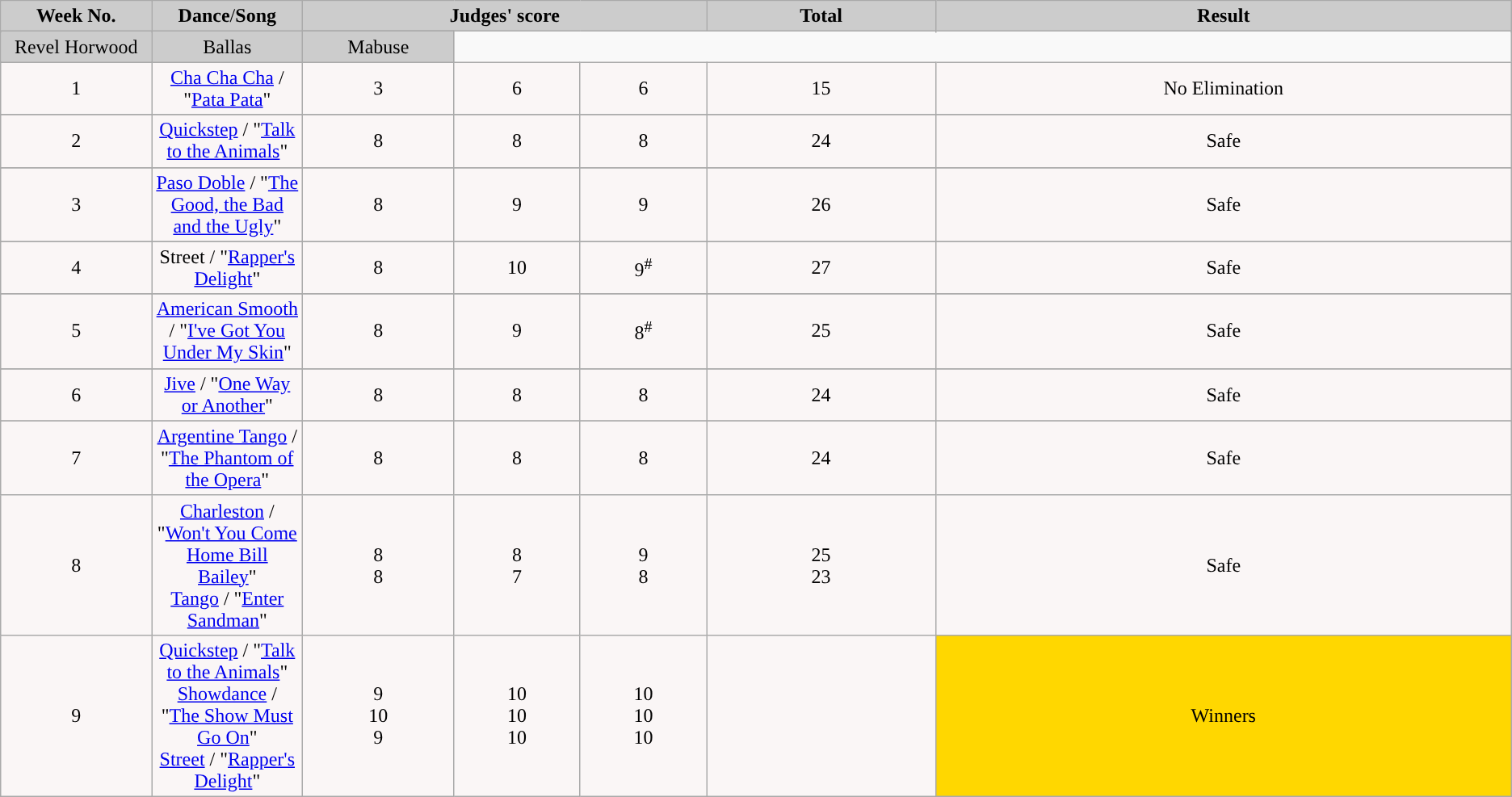<table class="wikitable" align="center">
<tr>
<td rowspan="2" bgcolor="CCCCCC" align="Center"><strong>Week No.</strong></td>
<td rowspan="2" bgcolor="CCCCCC" align="Center"><strong>Dance</strong>/<strong>Song</strong></td>
<td colspan="3" bgcolor="CCCCCC" align="Center"><strong>Judges' score</strong></td>
<td rowspan="2" bgcolor="CCCCCC" align="Center"><strong>Total</strong></td>
<td rowspan="2" bgcolor="CCCCCC" align="Center"><strong>Result</strong></td>
</tr>
<tr>
</tr>
<tr>
<td bgcolor="CCCCCC" width="10%" align="center">Revel Horwood</td>
<td bgcolor="CCCCCC" width="10%" align="center">Ballas</td>
<td bgcolor="CCCCCC" width="10%" align="center">Mabuse</td>
</tr>
<tr>
</tr>
<tr>
<td align="center" bgcolor="FAF6F6">1</td>
<td align="center" bgcolor="FAF6F6"><a href='#'>Cha Cha Cha</a> / "<a href='#'>Pata Pata</a>"</td>
<td align="center" bgcolor="FAF6F6">3</td>
<td align="center" bgcolor="FAF6F6">6</td>
<td align="center" bgcolor="FAF6F6">6</td>
<td align="center" bgcolor="FAF6F6">15</td>
<td align="center" bgcolor="FAF6F6">No Elimination</td>
</tr>
<tr>
</tr>
<tr>
<td align="center" bgcolor="FAF6F6">2</td>
<td align="center" bgcolor="FAF6F6"><a href='#'>Quickstep</a> / "<a href='#'>Talk to the Animals</a>"</td>
<td align="center" bgcolor="FAF6F6">8</td>
<td align="center" bgcolor="FAF6F6">8</td>
<td align="center" bgcolor="FAF6F6">8</td>
<td align="center" bgcolor="FAF6F6">24</td>
<td align="center" bgcolor="FAF6F6">Safe</td>
</tr>
<tr>
</tr>
<tr>
<td align="center" bgcolor="FAF6F6">3</td>
<td align="center" bgcolor="FAF6F6"><a href='#'>Paso Doble</a> / "<a href='#'>The Good, the Bad and the Ugly</a>"</td>
<td align="center" bgcolor="FAF6F6">8</td>
<td align="center" bgcolor="FAF6F6">9</td>
<td align="center" bgcolor="FAF6F6">9</td>
<td align="center" bgcolor="FAF6F6">26</td>
<td align="center" bgcolor="FAF6F6">Safe</td>
</tr>
<tr>
</tr>
<tr>
<td style="text-align:center; background:#faf6f6;">4</td>
<td style="text-align:center; background:#faf6f6;">Street / "<a href='#'>Rapper's Delight</a>"</td>
<td style="text-align:center; background:#faf6f6;">8</td>
<td style="text-align:center; background:#faf6f6;">10</td>
<td style="text-align:center; background:#faf6f6;">9<sup>#</sup></td>
<td style="text-align:center; background:#faf6f6;">27</td>
<td style="text-align:center; background:#faf6f6;">Safe</td>
</tr>
<tr>
</tr>
<tr>
<td style="text-align:center; background:#faf6f6;">5</td>
<td style="text-align:center; background:#faf6f6;"><a href='#'>American Smooth</a> / "<a href='#'>I've Got You Under My Skin</a>"</td>
<td style="text-align:center; background:#faf6f6;">8</td>
<td style="text-align:center; background:#faf6f6;">9</td>
<td style="text-align:center; background:#faf6f6;">8<sup>#</sup></td>
<td style="text-align:center; background:#faf6f6;">25</td>
<td style="text-align:center; background:#faf6f6;">Safe</td>
</tr>
<tr>
</tr>
<tr>
<td style="text-align:center; background:#faf6f6;">6</td>
<td style="text-align:center; background:#faf6f6;"><a href='#'>Jive</a> / "<a href='#'>One Way or Another</a>"</td>
<td style="text-align:center; background:#faf6f6;">8</td>
<td style="text-align:center; background:#faf6f6;">8</td>
<td style="text-align:center; background:#faf6f6;">8</td>
<td style="text-align:center; background:#faf6f6;">24</td>
<td style="text-align:center; background:#faf6f6;">Safe</td>
</tr>
<tr>
</tr>
<tr>
<td style="text-align:center; background:#faf6f6;">7</td>
<td style="text-align:center; background:#faf6f6;"><a href='#'>Argentine Tango</a> / "<a href='#'>The Phantom of the Opera</a>"</td>
<td style="text-align:center; background:#faf6f6;">8</td>
<td style="text-align:center; background:#faf6f6;">8</td>
<td style="text-align:center; background:#faf6f6;">8</td>
<td style="text-align:center; background:#faf6f6;">24</td>
<td style="text-align:center; background:#faf6f6;">Safe</td>
</tr>
<tr>
<td align="center" bgcolor="FAF6F6">8</td>
<td align="center" bgcolor="FAF6F6"><a href='#'>Charleston</a> / "<a href='#'>Won't You Come Home Bill Bailey</a>"<br><a href='#'>Tango</a> / "<a href='#'>Enter Sandman</a>"</td>
<td align="center" bgcolor="FAF6F6">8<br>8</td>
<td align="center" bgcolor="FAF6F6">8<br>7</td>
<td align="center" bgcolor="FAF6F6">9<br>8</td>
<td align="center" bgcolor="FAF6F6">25<br>23</td>
<td align="center" bgcolor="FAF6F6">Safe</td>
</tr>
<tr>
<td align="center" bgcolor="FAF6F6">9</td>
<td align="center" bgcolor="FAF6F6"><a href='#'>Quickstep</a> / "<a href='#'>Talk to the Animals</a>"<br><a href='#'>Showdance</a> / "<a href='#'>The Show Must Go On</a>"<br><a href='#'>Street</a> / "<a href='#'>Rapper's Delight</a>"</td>
<td align="center" bgcolor="FAF6F6">9<br>10<br>9</td>
<td align="center" bgcolor="FAF6F6">10<br>10<br>10</td>
<td align="center" bgcolor="FAF6F6">10<br>10<br>10</td>
<td align="center" bgcolor="FAF6F6"><br><br></td>
<td style="text-align:center; background:gold;">Winners</td>
</tr>
</table>
